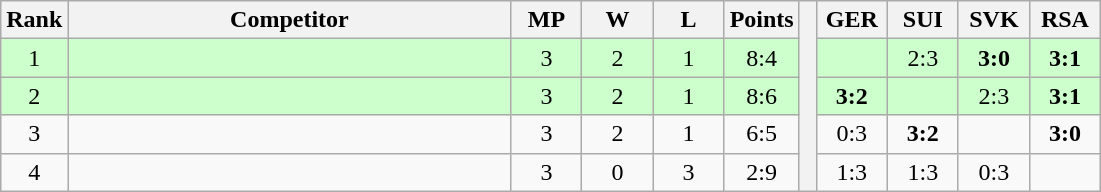<table class="wikitable" style="text-align:center">
<tr>
<th>Rank</th>
<th style="width:18em">Competitor</th>
<th style="width:2.5em">MP</th>
<th style="width:2.5em">W</th>
<th style="width:2.5em">L</th>
<th>Points</th>
<th rowspan="5"> </th>
<th style="width:2.5em">GER</th>
<th style="width:2.5em">SUI</th>
<th style="width:2.5em">SVK</th>
<th style="width:2.5em">RSA</th>
</tr>
<tr style="background:#cfc;">
<td>1</td>
<td style="text-align:left"></td>
<td>3</td>
<td>2</td>
<td>1</td>
<td>8:4</td>
<td></td>
<td>2:3</td>
<td><strong>3:0</strong></td>
<td><strong>3:1</strong></td>
</tr>
<tr style="background:#cfc;">
<td>2</td>
<td style="text-align:left"></td>
<td>3</td>
<td>2</td>
<td>1</td>
<td>8:6</td>
<td><strong>3:2</strong></td>
<td></td>
<td>2:3</td>
<td><strong>3:1</strong></td>
</tr>
<tr>
<td>3</td>
<td style="text-align:left"></td>
<td>3</td>
<td>2</td>
<td>1</td>
<td>6:5</td>
<td>0:3</td>
<td><strong>3:2</strong></td>
<td></td>
<td><strong>3:0</strong></td>
</tr>
<tr>
<td>4</td>
<td style="text-align:left"></td>
<td>3</td>
<td>0</td>
<td>3</td>
<td>2:9</td>
<td>1:3</td>
<td>1:3</td>
<td>0:3</td>
<td></td>
</tr>
</table>
